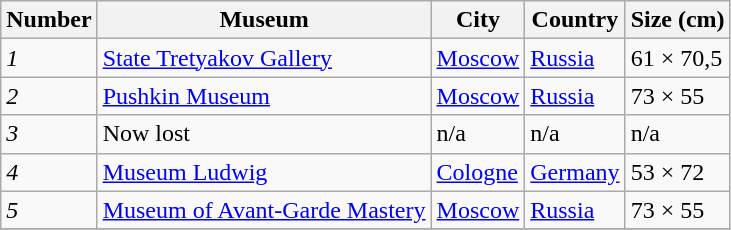<table class="wikitable sortable">
<tr>
<th>Number</th>
<th>Museum</th>
<th>City</th>
<th>Country</th>
<th>Size (cm)</th>
</tr>
<tr>
<td><em>1</em></td>
<td><a href='#'>State Tretyakov Gallery</a></td>
<td><a href='#'>Moscow</a></td>
<td><a href='#'>Russia</a></td>
<td>61 × 70,5</td>
</tr>
<tr>
<td><em>2</em></td>
<td><a href='#'>Pushkin Museum</a></td>
<td><a href='#'>Moscow</a></td>
<td><a href='#'>Russia</a></td>
<td>73 × 55</td>
</tr>
<tr>
<td><em>3</em></td>
<td>Now lost</td>
<td>n/a</td>
<td>n/a</td>
<td>n/a</td>
</tr>
<tr>
<td><em>4</em></td>
<td><a href='#'>Museum Ludwig</a></td>
<td><a href='#'>Cologne</a></td>
<td><a href='#'>Germany</a></td>
<td>53 × 72</td>
</tr>
<tr>
<td><em>5</em></td>
<td><a href='#'>Museum of Avant-Garde Mastery</a></td>
<td><a href='#'>Moscow</a></td>
<td><a href='#'>Russia</a></td>
<td>73 × 55</td>
</tr>
<tr>
</tr>
</table>
